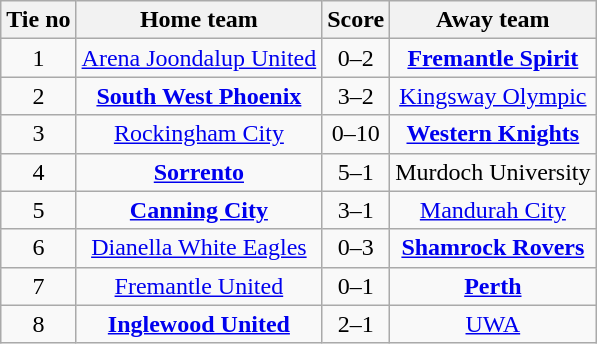<table class="wikitable" style="text-align:center">
<tr>
<th>Tie no</th>
<th>Home team</th>
<th>Score</th>
<th>Away team</th>
</tr>
<tr>
<td>1</td>
<td><a href='#'>Arena Joondalup United</a></td>
<td>0–2</td>
<td><strong><a href='#'>Fremantle Spirit</a></strong></td>
</tr>
<tr>
<td>2</td>
<td><strong><a href='#'>South West Phoenix</a></strong></td>
<td>3–2</td>
<td><a href='#'>Kingsway Olympic</a></td>
</tr>
<tr>
<td>3</td>
<td><a href='#'>Rockingham City</a></td>
<td>0–10</td>
<td><strong><a href='#'>Western Knights</a></strong></td>
</tr>
<tr>
<td>4</td>
<td><strong><a href='#'>Sorrento</a></strong></td>
<td>5–1</td>
<td>Murdoch University</td>
</tr>
<tr>
<td>5</td>
<td><strong><a href='#'>Canning City</a></strong></td>
<td>3–1</td>
<td><a href='#'>Mandurah City</a></td>
</tr>
<tr>
<td>6</td>
<td><a href='#'>Dianella White Eagles</a></td>
<td>0–3</td>
<td><strong><a href='#'>Shamrock Rovers</a></strong></td>
</tr>
<tr>
<td>7</td>
<td><a href='#'>Fremantle United</a></td>
<td>0–1</td>
<td><strong><a href='#'>Perth</a></strong></td>
</tr>
<tr>
<td>8</td>
<td><strong><a href='#'>Inglewood United</a></strong></td>
<td>2–1</td>
<td><a href='#'>UWA</a></td>
</tr>
</table>
